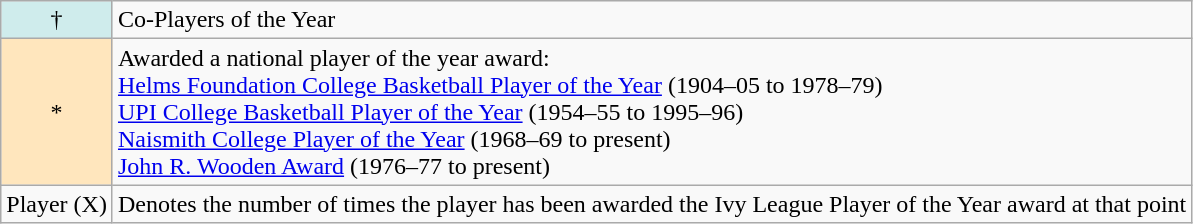<table class="wikitable">
<tr>
<td style="background-color:#CFECEC;" align="center">†</td>
<td>Co-Players of the Year</td>
</tr>
<tr>
<td style="background-color:#FFE6BD;" align="center">*</td>
<td>Awarded a national player of the year award: <br><a href='#'>Helms Foundation College Basketball Player of the Year</a> (1904–05 to 1978–79)<br> <a href='#'>UPI College Basketball Player of the Year</a> (1954–55 to 1995–96)<br> <a href='#'>Naismith College Player of the Year</a> (1968–69 to present)<br> <a href='#'>John R. Wooden Award</a> (1976–77 to present)</td>
</tr>
<tr>
<td>Player (X)</td>
<td>Denotes the number of times the player has been awarded the Ivy League Player of the Year award at that point</td>
</tr>
</table>
